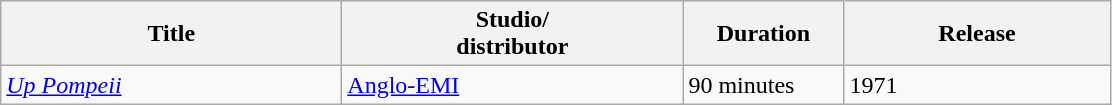<table class="wikitable">
<tr>
<th style="background:99CCFF" width="220">Title</th>
<th style="background:99CCFF" width="220">Studio/<br>distributor</th>
<th style="background:99CCFF" width="100">Duration</th>
<th style="background:99CCFF" width="170">Release</th>
</tr>
<tr>
<td><em><a href='#'>Up Pompeii</a></em></td>
<td><a href='#'>Anglo-EMI</a></td>
<td>90 minutes</td>
<td>1971</td>
</tr>
</table>
